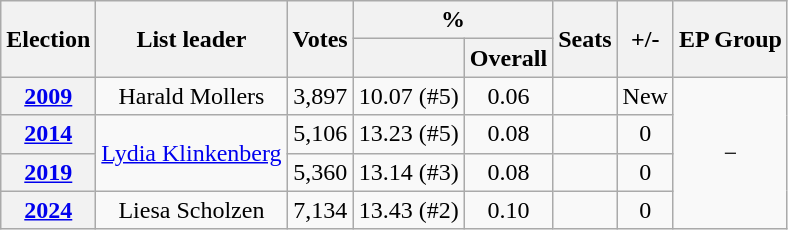<table class="wikitable" style="text-align:center;">
<tr>
<th rowspan=2>Election</th>
<th rowspan=2>List leader</th>
<th rowspan=2>Votes</th>
<th colspan=2>%</th>
<th rowspan=2>Seats</th>
<th rowspan=2>+/-</th>
<th rowspan=2>EP Group</th>
</tr>
<tr>
<th></th>
<th>Overall</th>
</tr>
<tr>
<th><a href='#'>2009</a></th>
<td>Harald Mollers</td>
<td>3,897</td>
<td>10.07 (#5)</td>
<td>0.06</td>
<td></td>
<td>New</td>
<td rowspan=4>−</td>
</tr>
<tr>
<th><a href='#'>2014</a></th>
<td rowspan=2><a href='#'>Lydia Klinkenberg</a></td>
<td>5,106</td>
<td>13.23 (#5)</td>
<td>0.08</td>
<td></td>
<td> 0</td>
</tr>
<tr>
<th><a href='#'>2019</a></th>
<td>5,360</td>
<td>13.14 (#3)</td>
<td>0.08</td>
<td></td>
<td> 0</td>
</tr>
<tr>
<th><a href='#'>2024</a></th>
<td>Liesa Scholzen</td>
<td>7,134</td>
<td>13.43 (#2)</td>
<td>0.10</td>
<td></td>
<td> 0</td>
</tr>
</table>
